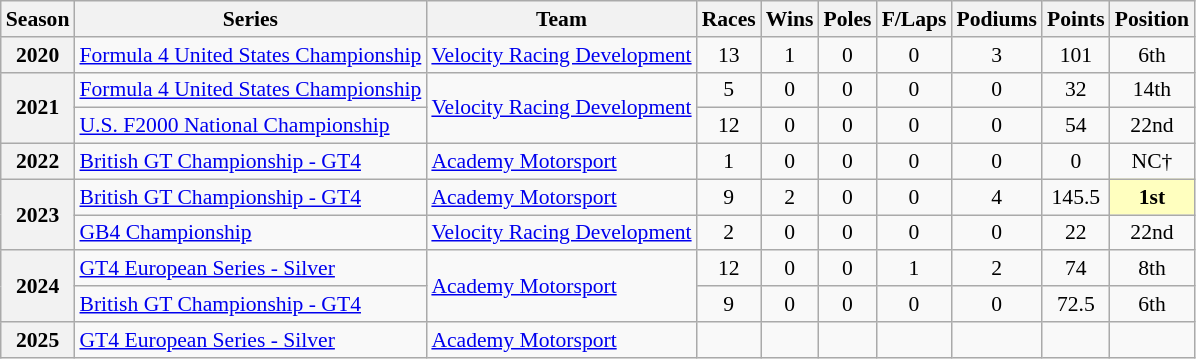<table class="wikitable" style="font-size: 90%; text-align:center">
<tr>
<th>Season</th>
<th>Series</th>
<th>Team</th>
<th>Races</th>
<th>Wins</th>
<th>Poles</th>
<th>F/Laps</th>
<th>Podiums</th>
<th>Points</th>
<th>Position</th>
</tr>
<tr>
<th>2020</th>
<td align="left"><a href='#'>Formula 4 United States Championship</a></td>
<td align="left"><a href='#'>Velocity Racing Development</a></td>
<td>13</td>
<td>1</td>
<td>0</td>
<td>0</td>
<td>3</td>
<td>101</td>
<td>6th</td>
</tr>
<tr>
<th rowspan="2">2021</th>
<td align="left"><a href='#'>Formula 4 United States Championship</a></td>
<td rowspan="2" align=left><a href='#'>Velocity Racing Development</a></td>
<td>5</td>
<td>0</td>
<td>0</td>
<td>0</td>
<td>0</td>
<td>32</td>
<td>14th</td>
</tr>
<tr>
<td align="left"><a href='#'>U.S. F2000 National Championship</a></td>
<td>12</td>
<td>0</td>
<td>0</td>
<td>0</td>
<td>0</td>
<td>54</td>
<td>22nd</td>
</tr>
<tr>
<th>2022</th>
<td align=left><a href='#'>British GT Championship - GT4</a></td>
<td align=left><a href='#'>Academy Motorsport</a></td>
<td>1</td>
<td>0</td>
<td>0</td>
<td>0</td>
<td>0</td>
<td>0</td>
<td>NC†</td>
</tr>
<tr>
<th rowspan="2">2023</th>
<td align=left><a href='#'>British GT Championship - GT4</a></td>
<td align=left><a href='#'>Academy Motorsport</a></td>
<td>9</td>
<td>2</td>
<td>0</td>
<td>0</td>
<td>4</td>
<td>145.5</td>
<td style="background:#ffffbf;"><strong>1st</strong></td>
</tr>
<tr>
<td align=left><a href='#'>GB4 Championship</a></td>
<td align=left><a href='#'>Velocity Racing Development</a></td>
<td>2</td>
<td>0</td>
<td>0</td>
<td>0</td>
<td>0</td>
<td>22</td>
<td>22nd</td>
</tr>
<tr>
<th rowspan="2">2024</th>
<td align=left><a href='#'>GT4 European Series - Silver</a></td>
<td rowspan="2" align="left"><a href='#'>Academy Motorsport</a></td>
<td>12</td>
<td>0</td>
<td>0</td>
<td>1</td>
<td>2</td>
<td>74</td>
<td>8th</td>
</tr>
<tr>
<td align=left><a href='#'>British GT Championship - GT4</a></td>
<td>9</td>
<td>0</td>
<td>0</td>
<td>0</td>
<td>0</td>
<td>72.5</td>
<td>6th</td>
</tr>
<tr>
<th>2025</th>
<td align=left><a href='#'>GT4 European Series - Silver</a></td>
<td align=left><a href='#'>Academy Motorsport</a></td>
<td></td>
<td></td>
<td></td>
<td></td>
<td></td>
<td></td>
<td></td>
</tr>
</table>
